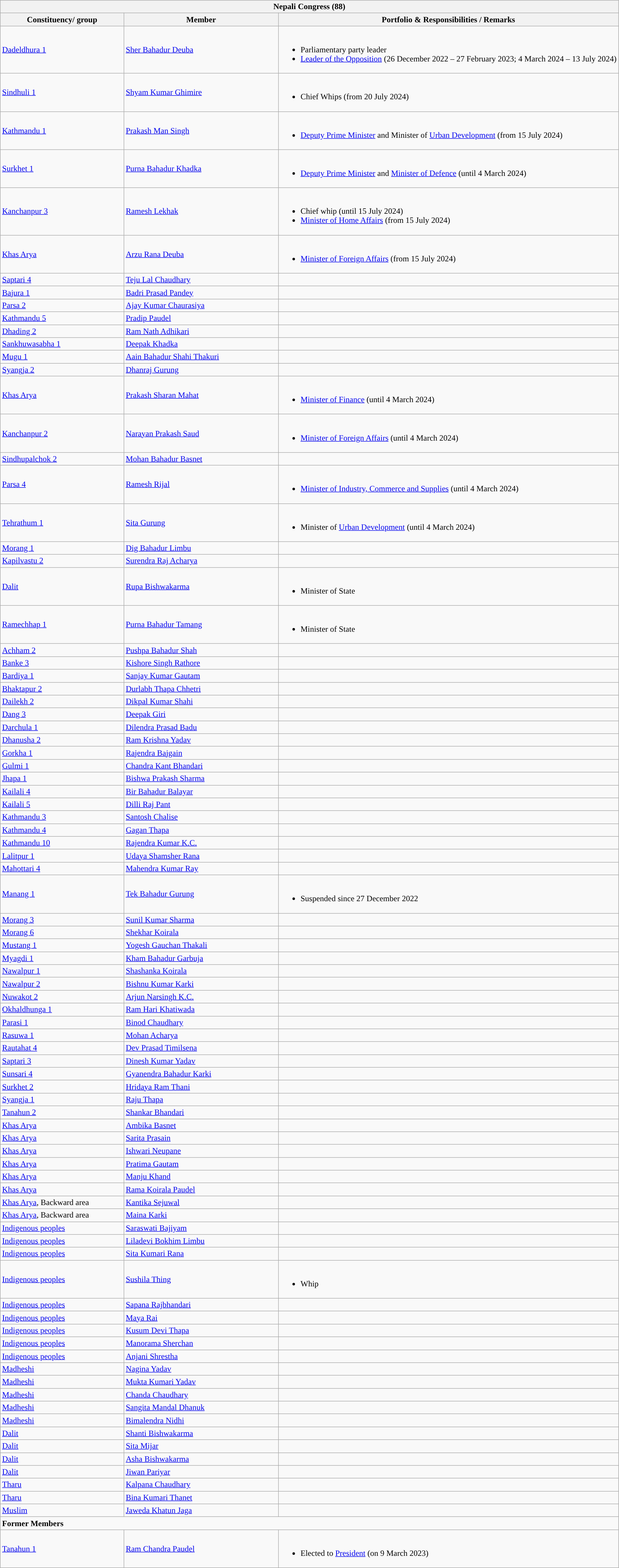<table class="wikitable sortable mw-collapsible mw-collapsed">
<tr>
<th colspan="3" style="width: 800pt; background:">Nepali Congress (88)</th>
</tr>
<tr>
<th style="width:20%;">Constituency/ group</th>
<th style="width:25%;">Member</th>
<th>Portfolio & Responsibilities / Remarks</th>
</tr>
<tr>
<td><a href='#'>Dadeldhura 1</a></td>
<td><a href='#'>Sher Bahadur Deuba</a></td>
<td><br><ul><li>Parliamentary party leader</li><li><a href='#'>Leader of the Opposition</a> (26 December 2022 – 27 February 2023; 4 March 2024 – 13 July 2024)</li></ul></td>
</tr>
<tr>
<td><a href='#'>Sindhuli 1</a></td>
<td><a href='#'>Shyam Kumar Ghimire</a></td>
<td><br><ul><li>Chief Whips (from 20 July 2024)</li></ul></td>
</tr>
<tr>
<td><a href='#'>Kathmandu 1</a></td>
<td><a href='#'>Prakash Man Singh</a></td>
<td><br><ul><li><a href='#'>Deputy Prime Minister</a> and Minister of <a href='#'>Urban Development</a> (from 15 July 2024)</li></ul></td>
</tr>
<tr>
<td><a href='#'>Surkhet 1</a></td>
<td><a href='#'>Purna Bahadur Khadka</a></td>
<td><br><ul><li><a href='#'>Deputy Prime Minister</a> and <a href='#'>Minister of Defence</a> (until 4 March 2024)</li></ul></td>
</tr>
<tr>
<td><a href='#'>Kanchanpur 3</a></td>
<td><a href='#'>Ramesh Lekhak</a></td>
<td><br><ul><li>Chief whip (until 15 July 2024)</li><li><a href='#'>Minister of Home Affairs</a> (from 15 July 2024)</li></ul></td>
</tr>
<tr>
<td><a href='#'>Khas Arya</a></td>
<td><a href='#'>Arzu Rana Deuba</a></td>
<td><br><ul><li><a href='#'>Minister of Foreign Affairs</a> (from 15 July 2024)</li></ul></td>
</tr>
<tr>
<td><a href='#'>Saptari 4</a></td>
<td><a href='#'>Teju Lal Chaudhary</a></td>
<td></td>
</tr>
<tr>
<td><a href='#'>Bajura 1</a></td>
<td><a href='#'>Badri Prasad Pandey</a></td>
<td></td>
</tr>
<tr>
<td><a href='#'>Parsa 2</a></td>
<td><a href='#'>Ajay Kumar Chaurasiya</a></td>
<td></td>
</tr>
<tr>
<td><a href='#'>Kathmandu 5</a></td>
<td><a href='#'>Pradip Paudel</a></td>
<td></td>
</tr>
<tr>
<td><a href='#'>Dhading 2</a></td>
<td><a href='#'>Ram Nath Adhikari</a></td>
<td></td>
</tr>
<tr>
<td><a href='#'>Sankhuwasabha 1</a></td>
<td><a href='#'>Deepak Khadka</a></td>
<td></td>
</tr>
<tr>
<td><a href='#'>Mugu 1</a></td>
<td><a href='#'>Aain Bahadur Shahi Thakuri</a></td>
<td></td>
</tr>
<tr>
<td><a href='#'>Syangja 2</a></td>
<td><a href='#'>Dhanraj Gurung</a></td>
<td></td>
</tr>
<tr>
<td><a href='#'>Khas Arya</a></td>
<td><a href='#'>Prakash Sharan Mahat</a></td>
<td><br><ul><li><a href='#'>Minister of Finance</a> (until 4 March 2024)</li></ul></td>
</tr>
<tr>
<td><a href='#'>Kanchanpur 2</a></td>
<td><a href='#'>Narayan Prakash Saud</a></td>
<td><br><ul><li><a href='#'> Minister of Foreign Affairs</a> (until 4 March 2024)</li></ul></td>
</tr>
<tr>
<td><a href='#'>Sindhupalchok 2</a></td>
<td><a href='#'>Mohan Bahadur Basnet</a></td>
<td></td>
</tr>
<tr>
<td><a href='#'>Parsa 4</a></td>
<td><a href='#'>Ramesh Rijal</a></td>
<td><br><ul><li><a href='#'>Minister of Industry, Commerce and Supplies</a> (until 4 March 2024)</li></ul></td>
</tr>
<tr>
<td><a href='#'>Tehrathum 1</a></td>
<td><a href='#'>Sita Gurung</a></td>
<td><br><ul><li>Minister of <a href='#'>Urban Development</a> (until 4 March 2024)</li></ul></td>
</tr>
<tr>
<td><a href='#'>Morang 1</a></td>
<td><a href='#'>Dig Bahadur Limbu</a></td>
<td></td>
</tr>
<tr>
<td><a href='#'>Kapilvastu 2</a></td>
<td><a href='#'>Surendra Raj Acharya</a></td>
<td></td>
</tr>
<tr>
<td><a href='#'>Dalit</a></td>
<td><a href='#'>Rupa Bishwakarma</a></td>
<td><br><ul><li>Minister of State</li></ul></td>
</tr>
<tr>
<td><a href='#'>Ramechhap 1</a></td>
<td><a href='#'>Purna Bahadur Tamang</a></td>
<td><br><ul><li>Minister of State</li></ul></td>
</tr>
<tr>
<td><a href='#'>Achham 2</a></td>
<td><a href='#'>Pushpa Bahadur Shah</a></td>
<td></td>
</tr>
<tr>
<td><a href='#'>Banke 3</a></td>
<td><a href='#'>Kishore Singh Rathore</a></td>
<td></td>
</tr>
<tr>
<td><a href='#'>Bardiya 1</a></td>
<td><a href='#'>Sanjay Kumar Gautam</a></td>
<td></td>
</tr>
<tr>
<td><a href='#'>Bhaktapur 2</a></td>
<td><a href='#'>Durlabh Thapa Chhetri</a></td>
<td></td>
</tr>
<tr>
<td><a href='#'>Dailekh 2</a></td>
<td><a href='#'>Dikpal Kumar Shahi</a></td>
<td></td>
</tr>
<tr>
<td><a href='#'>Dang 3</a></td>
<td><a href='#'>Deepak Giri</a></td>
<td></td>
</tr>
<tr>
<td><a href='#'>Darchula 1</a></td>
<td><a href='#'>Dilendra Prasad Badu</a></td>
<td></td>
</tr>
<tr>
<td><a href='#'>Dhanusha 2</a></td>
<td><a href='#'>Ram Krishna Yadav</a></td>
<td></td>
</tr>
<tr>
<td><a href='#'>Gorkha 1</a></td>
<td><a href='#'>Rajendra Bajgain</a></td>
<td></td>
</tr>
<tr>
<td><a href='#'>Gulmi 1</a></td>
<td><a href='#'>Chandra Kant Bhandari</a></td>
<td></td>
</tr>
<tr>
<td><a href='#'>Jhapa 1</a></td>
<td><a href='#'>Bishwa Prakash Sharma</a></td>
<td></td>
</tr>
<tr>
<td><a href='#'>Kailali 4</a></td>
<td><a href='#'>Bir Bahadur Balayar</a></td>
<td></td>
</tr>
<tr>
<td><a href='#'>Kailali 5</a></td>
<td><a href='#'>Dilli Raj Pant</a></td>
<td></td>
</tr>
<tr>
<td><a href='#'>Kathmandu 3</a></td>
<td><a href='#'>Santosh Chalise</a></td>
<td></td>
</tr>
<tr>
<td><a href='#'>Kathmandu 4</a></td>
<td><a href='#'>Gagan Thapa</a></td>
<td></td>
</tr>
<tr>
<td><a href='#'>Kathmandu 10</a></td>
<td><a href='#'>Rajendra Kumar K.C.</a></td>
<td></td>
</tr>
<tr>
<td><a href='#'>Lalitpur 1</a></td>
<td><a href='#'>Udaya Shamsher Rana</a></td>
<td></td>
</tr>
<tr>
<td><a href='#'>Mahottari 4</a></td>
<td><a href='#'>Mahendra Kumar Ray</a></td>
<td></td>
</tr>
<tr>
<td><a href='#'>Manang 1</a></td>
<td><a href='#'>Tek Bahadur Gurung</a></td>
<td><br><ul><li>Suspended since 27 December 2022</li></ul></td>
</tr>
<tr>
<td><a href='#'>Morang 3</a></td>
<td><a href='#'>Sunil Kumar Sharma</a></td>
<td></td>
</tr>
<tr>
<td><a href='#'>Morang 6</a></td>
<td><a href='#'>Shekhar Koirala</a></td>
<td></td>
</tr>
<tr>
<td><a href='#'>Mustang 1</a></td>
<td><a href='#'>Yogesh Gauchan Thakali</a></td>
<td></td>
</tr>
<tr>
<td><a href='#'>Myagdi 1</a></td>
<td><a href='#'>Kham Bahadur Garbuja</a></td>
<td></td>
</tr>
<tr>
<td><a href='#'>Nawalpur 1</a></td>
<td><a href='#'>Shashanka Koirala</a></td>
<td></td>
</tr>
<tr>
<td><a href='#'>Nawalpur 2</a></td>
<td><a href='#'>Bishnu Kumar Karki</a></td>
<td></td>
</tr>
<tr>
<td><a href='#'>Nuwakot 2</a></td>
<td><a href='#'>Arjun Narsingh K.C.</a></td>
<td></td>
</tr>
<tr>
<td><a href='#'>Okhaldhunga 1</a></td>
<td><a href='#'>Ram Hari Khatiwada</a></td>
<td></td>
</tr>
<tr>
<td><a href='#'>Parasi 1</a></td>
<td><a href='#'>Binod Chaudhary</a></td>
<td></td>
</tr>
<tr>
<td><a href='#'>Rasuwa 1</a></td>
<td><a href='#'>Mohan Acharya</a></td>
<td></td>
</tr>
<tr>
<td><a href='#'>Rautahat 4</a></td>
<td><a href='#'>Dev Prasad Timilsena</a></td>
<td></td>
</tr>
<tr>
<td><a href='#'>Saptari 3</a></td>
<td><a href='#'>Dinesh Kumar Yadav</a></td>
<td></td>
</tr>
<tr>
<td><a href='#'>Sunsari 4</a></td>
<td><a href='#'>Gyanendra Bahadur Karki</a></td>
<td></td>
</tr>
<tr>
<td><a href='#'>Surkhet 2</a></td>
<td><a href='#'>Hridaya Ram Thani</a></td>
<td></td>
</tr>
<tr>
<td><a href='#'>Syangja 1</a></td>
<td><a href='#'>Raju Thapa</a></td>
<td></td>
</tr>
<tr>
<td><a href='#'>Tanahun 2</a></td>
<td><a href='#'>Shankar Bhandari</a></td>
<td></td>
</tr>
<tr>
<td><a href='#'>Khas Arya</a></td>
<td><a href='#'>Ambika Basnet</a></td>
<td></td>
</tr>
<tr>
<td><a href='#'>Khas Arya</a></td>
<td><a href='#'>Sarita Prasain</a></td>
<td></td>
</tr>
<tr>
<td><a href='#'>Khas Arya</a></td>
<td><a href='#'>Ishwari Neupane</a></td>
<td></td>
</tr>
<tr>
<td><a href='#'>Khas Arya</a></td>
<td><a href='#'>Pratima Gautam</a></td>
<td></td>
</tr>
<tr>
<td><a href='#'>Khas Arya</a></td>
<td><a href='#'>Manju Khand</a></td>
<td></td>
</tr>
<tr>
<td><a href='#'>Khas Arya</a></td>
<td><a href='#'>Rama Koirala Paudel</a></td>
<td></td>
</tr>
<tr>
<td><a href='#'>Khas Arya</a>, Backward area</td>
<td><a href='#'>Kantika Sejuwal</a></td>
<td></td>
</tr>
<tr>
<td><a href='#'>Khas Arya</a>, Backward area</td>
<td><a href='#'>Maina Karki</a></td>
<td></td>
</tr>
<tr>
<td><a href='#'>Indigenous peoples</a></td>
<td><a href='#'>Saraswati Bajiyam</a></td>
<td></td>
</tr>
<tr>
<td><a href='#'>Indigenous peoples</a></td>
<td><a href='#'>Liladevi Bokhim Limbu</a></td>
<td></td>
</tr>
<tr>
<td><a href='#'>Indigenous peoples</a></td>
<td><a href='#'>Sita Kumari Rana</a></td>
<td></td>
</tr>
<tr>
<td><a href='#'>Indigenous peoples</a></td>
<td><a href='#'>Sushila Thing</a></td>
<td><br><ul><li>Whip</li></ul></td>
</tr>
<tr>
<td><a href='#'>Indigenous peoples</a></td>
<td><a href='#'>Sapana Rajbhandari</a></td>
<td></td>
</tr>
<tr>
<td><a href='#'>Indigenous peoples</a></td>
<td><a href='#'>Maya Rai</a></td>
<td></td>
</tr>
<tr>
<td><a href='#'>Indigenous peoples</a></td>
<td><a href='#'>Kusum Devi Thapa</a></td>
<td></td>
</tr>
<tr>
<td><a href='#'>Indigenous peoples</a></td>
<td><a href='#'>Manorama Sherchan</a></td>
<td></td>
</tr>
<tr>
<td><a href='#'>Indigenous peoples</a></td>
<td><a href='#'>Anjani Shrestha</a></td>
<td></td>
</tr>
<tr>
<td><a href='#'>Madheshi</a></td>
<td><a href='#'>Nagina Yadav</a></td>
<td></td>
</tr>
<tr>
<td><a href='#'>Madheshi</a></td>
<td><a href='#'>Mukta Kumari Yadav</a></td>
<td></td>
</tr>
<tr>
<td><a href='#'>Madheshi</a></td>
<td><a href='#'>Chanda Chaudhary</a></td>
<td></td>
</tr>
<tr>
<td><a href='#'>Madheshi</a></td>
<td><a href='#'>Sangita Mandal Dhanuk</a></td>
<td></td>
</tr>
<tr>
<td><a href='#'>Madheshi</a></td>
<td><a href='#'>Bimalendra Nidhi</a></td>
<td></td>
</tr>
<tr>
<td><a href='#'>Dalit</a></td>
<td><a href='#'>Shanti Bishwakarma</a></td>
<td></td>
</tr>
<tr>
<td><a href='#'>Dalit</a></td>
<td><a href='#'>Sita Mijar</a></td>
<td></td>
</tr>
<tr>
<td><a href='#'>Dalit</a></td>
<td><a href='#'>Asha Bishwakarma</a></td>
<td></td>
</tr>
<tr>
<td><a href='#'>Dalit</a></td>
<td><a href='#'>Jiwan Pariyar</a></td>
<td></td>
</tr>
<tr>
<td><a href='#'>Tharu</a></td>
<td><a href='#'>Kalpana Chaudhary</a></td>
<td></td>
</tr>
<tr>
<td><a href='#'>Tharu</a></td>
<td><a href='#'>Bina Kumari Thanet</a></td>
<td></td>
</tr>
<tr>
<td><a href='#'>Muslim</a></td>
<td><a href='#'>Jaweda Khatun Jaga</a></td>
<td></td>
</tr>
<tr>
<td colspan="3"><strong>Former Members</strong></td>
</tr>
<tr>
<td><a href='#'>Tanahun 1</a></td>
<td><a href='#'>Ram Chandra Paudel</a></td>
<td><br><ul><li>Elected to <a href='#'>President</a> (on 9 March 2023)</li></ul></td>
</tr>
</table>
